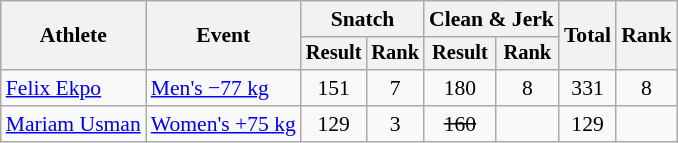<table class="wikitable" style="font-size:90%">
<tr>
<th rowspan=2>Athlete</th>
<th rowspan=2>Event</th>
<th colspan="2">Snatch</th>
<th colspan="2">Clean & Jerk</th>
<th rowspan="2">Total</th>
<th rowspan="2">Rank</th>
</tr>
<tr style="font-size:95%">
<th>Result</th>
<th>Rank</th>
<th>Result</th>
<th>Rank</th>
</tr>
<tr align=center>
<td align=left><a href='#'>Felix Ekpo</a></td>
<td align=left><a href='#'>Men's −77 kg</a></td>
<td>151</td>
<td>7</td>
<td>180</td>
<td>8</td>
<td>331</td>
<td>8</td>
</tr>
<tr align=center>
<td align=left><a href='#'>Mariam Usman</a></td>
<td align=left><a href='#'>Women's +75 kg</a></td>
<td>129</td>
<td>3</td>
<td><s>160</s></td>
<td></td>
<td>129</td>
<td></td>
</tr>
</table>
